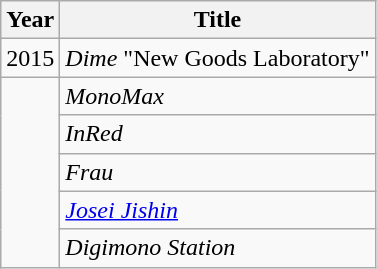<table class="wikitable">
<tr>
<th>Year</th>
<th>Title</th>
</tr>
<tr>
<td>2015</td>
<td><em>Dime</em> "New Goods Laboratory"</td>
</tr>
<tr>
<td rowspan="5"></td>
<td><em>MonoMax</em></td>
</tr>
<tr>
<td><em>InRed</em></td>
</tr>
<tr>
<td><em>Frau</em></td>
</tr>
<tr>
<td><em><a href='#'>Josei Jishin</a></em></td>
</tr>
<tr>
<td><em>Digimono Station</em></td>
</tr>
</table>
